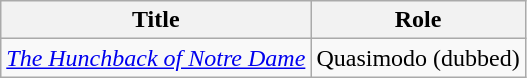<table class="wikitable">
<tr>
<th>Title</th>
<th>Role</th>
</tr>
<tr>
<td><em><a href='#'>The Hunchback of Notre Dame</a></em></td>
<td>Quasimodo (dubbed)</td>
</tr>
</table>
